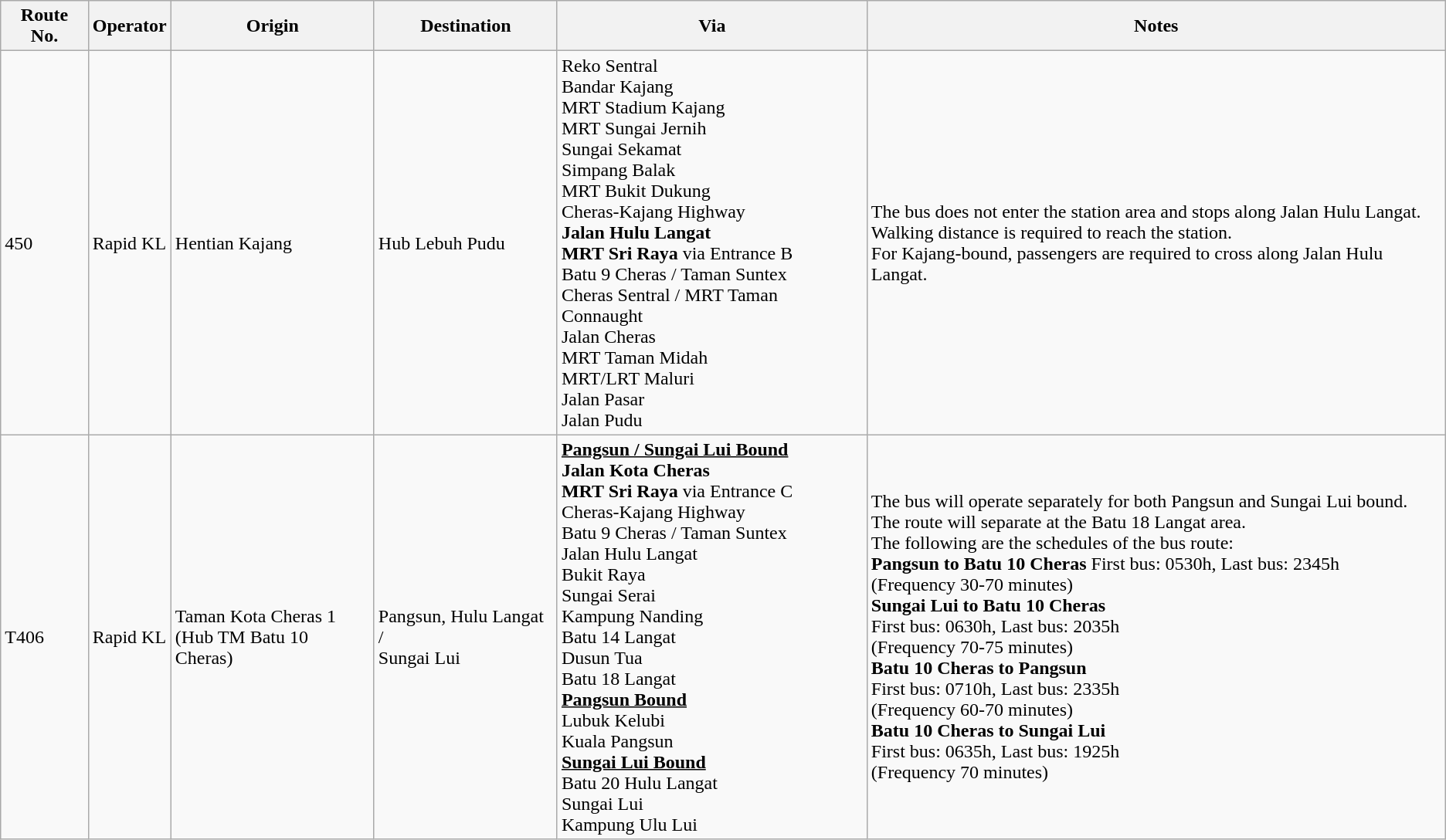<table class="wikitable">
<tr>
<th>Route No.</th>
<th>Operator</th>
<th>Origin</th>
<th>Destination</th>
<th>Via</th>
<th>Notes</th>
</tr>
<tr>
<td>450</td>
<td>Rapid KL</td>
<td>Hentian Kajang</td>
<td>Hub Lebuh Pudu</td>
<td>Reko Sentral<br>Bandar Kajang<br> MRT Stadium Kajang<br> MRT Sungai Jernih<br>Sungai Sekamat<br>Simpang Balak<br> MRT Bukit Dukung<br> Cheras-Kajang Highway<br><strong>Jalan Hulu Langat</strong><br> <strong>MRT Sri Raya</strong> via Entrance B<br>Batu 9 Cheras / Taman Suntex<br>Cheras Sentral /  MRT Taman Connaught<br>Jalan Cheras<br> MRT Taman Midah<br> MRT/LRT Maluri<br>Jalan Pasar<br>Jalan Pudu</td>
<td>The bus does not enter the station area and stops along Jalan Hulu Langat.<br>Walking distance is required to reach the station.<br>For Kajang-bound, passengers are required to cross along Jalan Hulu Langat.</td>
</tr>
<tr>
<td>T406</td>
<td>Rapid KL</td>
<td>Taman Kota Cheras 1<br>(Hub TM Batu 10 Cheras)</td>
<td>Pangsun, Hulu Langat /<br>Sungai Lui</td>
<td><strong><u>Pangsun / Sungai Lui Bound</u></strong><br><strong>Jalan Kota Cheras</strong><br> <strong>MRT Sri Raya</strong> via Entrance C<br> Cheras-Kajang Highway<br>Batu 9 Cheras / Taman Suntex<br>Jalan Hulu Langat<br>Bukit Raya<br>Sungai Serai<br>Kampung Nanding<br>Batu 14 Langat<br>Dusun Tua<br>Batu 18 Langat<br><strong><u>Pangsun Bound</u></strong><br>Lubuk Kelubi<br>Kuala Pangsun<br><strong><u>Sungai Lui Bound</u></strong><br>Batu 20 Hulu Langat<br>Sungai Lui<br>Kampung Ulu Lui</td>
<td>The bus will operate separately for both Pangsun and Sungai Lui bound.<br>The route will separate at the Batu 18 Langat area.<br>The following are the schedules of the bus route:<br><strong>Pangsun to Batu 10 Cheras</strong>
First bus: 0530h, Last bus: 2345h<br>(Frequency 30-70 minutes)<br><strong>Sungai Lui to Batu 10 Cheras</strong><br>First bus: 0630h, Last bus: 2035h<br>(Frequency 70-75 minutes)<br><strong>Batu 10 Cheras to Pangsun</strong><br>First bus: 0710h, Last bus: 2335h<br>(Frequency 60-70 minutes)<br><strong>Batu 10 Cheras to Sungai Lui</strong><br>First bus: 0635h, Last bus: 1925h<br>(Frequency 70 minutes)</td>
</tr>
</table>
